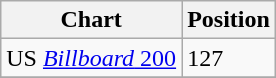<table class="wikitable">
<tr>
<th>Chart</th>
<th>Position</th>
</tr>
<tr>
<td>US <a href='#'><em>Billboard</em> 200</a></td>
<td>127</td>
</tr>
<tr>
</tr>
</table>
